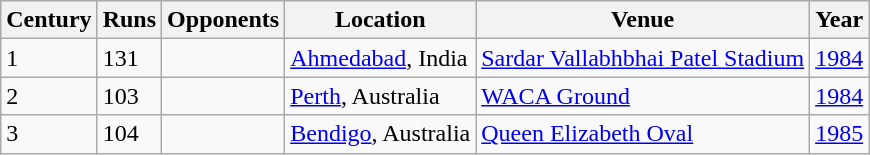<table class="wikitable">
<tr>
<th>Century</th>
<th>Runs</th>
<th>Opponents</th>
<th>Location</th>
<th>Venue</th>
<th>Year</th>
</tr>
<tr>
<td>1</td>
<td>131</td>
<td></td>
<td><a href='#'>Ahmedabad</a>, India</td>
<td><a href='#'>Sardar Vallabhbhai Patel Stadium</a></td>
<td><a href='#'>1984</a></td>
</tr>
<tr>
<td>2</td>
<td>103</td>
<td></td>
<td><a href='#'>Perth</a>, Australia</td>
<td><a href='#'>WACA Ground</a></td>
<td><a href='#'>1984</a></td>
</tr>
<tr>
<td>3</td>
<td>104</td>
<td></td>
<td><a href='#'>Bendigo</a>, Australia</td>
<td><a href='#'>Queen Elizabeth Oval</a></td>
<td><a href='#'>1985</a></td>
</tr>
</table>
